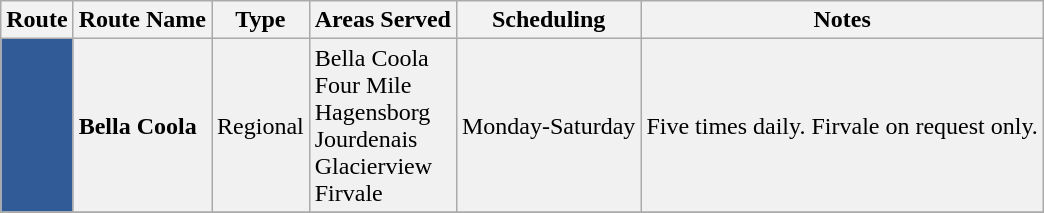<table class="wikitable">
<tr>
<th>Route</th>
<th>Route Name</th>
<th>Type</th>
<th>Areas Served</th>
<th>Scheduling</th>
<th>Notes</th>
</tr>
<tr>
<td style="background-color: #305B97"></td>
<td style="background-color: #F1F1F1"><strong>Bella Coola</strong></td>
<td style="background-color: #F1F1F1">Regional</td>
<td style="background-color: #F1F1F1">Bella Coola<br>Four Mile<br>Hagensborg<br>Jourdenais<br>Glacierview<br>Firvale</td>
<td style="background-color: #F1F1F1">Monday-Saturday</td>
<td style="background-color: #F1F1F1">Five times daily. Firvale on request only.</td>
</tr>
<tr>
</tr>
</table>
